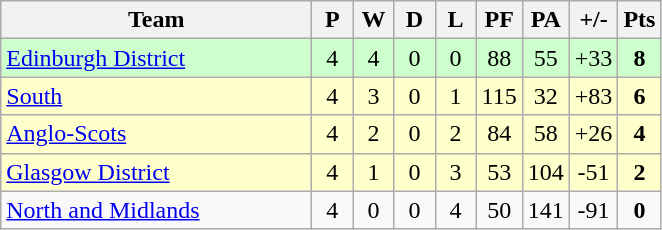<table class="wikitable" style="text-align: center;">
<tr>
<th width="200">Team</th>
<th width="20">P</th>
<th width="20">W</th>
<th width="20">D</th>
<th width="20">L</th>
<th width="20">PF</th>
<th width="20">PA</th>
<th width="25">+/-</th>
<th width="20">Pts</th>
</tr>
<tr bgcolor="#ccffcc">
<td align="left"><a href='#'>Edinburgh District</a></td>
<td>4</td>
<td>4</td>
<td>0</td>
<td>0</td>
<td>88</td>
<td>55</td>
<td>+33</td>
<td><strong>8</strong></td>
</tr>
<tr bgcolor="#ffffcc">
<td align="left"><a href='#'>South</a></td>
<td>4</td>
<td>3</td>
<td>0</td>
<td>1</td>
<td>115</td>
<td>32</td>
<td>+83</td>
<td><strong>6</strong></td>
</tr>
<tr bgcolor="#ffffcc">
<td align="left"><a href='#'>Anglo-Scots</a></td>
<td>4</td>
<td>2</td>
<td>0</td>
<td>2</td>
<td>84</td>
<td>58</td>
<td>+26</td>
<td><strong>4</strong></td>
</tr>
<tr bgcolor="#ffffcc">
<td align="left"><a href='#'>Glasgow District</a></td>
<td>4</td>
<td>1</td>
<td>0</td>
<td>3</td>
<td>53</td>
<td>104</td>
<td>-51</td>
<td><strong>2</strong></td>
</tr>
<tr>
<td align="left"><a href='#'>North and Midlands</a></td>
<td>4</td>
<td>0</td>
<td>0</td>
<td>4</td>
<td>50</td>
<td>141</td>
<td>-91</td>
<td><strong>0</strong></td>
</tr>
</table>
